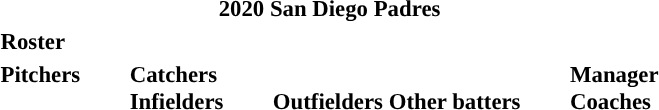<table class="toccolours" style="font-size: 95%;">
<tr>
<th colspan="10">2020 San Diego Padres</th>
</tr>
<tr>
<td colspan="10"><strong>Roster</strong></td>
</tr>
<tr>
<td valign="top"><strong>Pitchers</strong><br>























</td>
<td width="25px"></td>
<td valign="top"><strong>Catchers</strong><br>




<strong>Infielders</strong>






</td>
<td width="25px"></td>
<td valign="top"><br><strong>Outfielders</strong>










<strong>Other batters</strong>
</td>
<td width="25px"></td>
<td valign="top"><strong>Manager</strong><br>
<strong>Coaches</strong>
 
 
 
 
 
 
 
 
 
 
 
 </td>
</tr>
</table>
